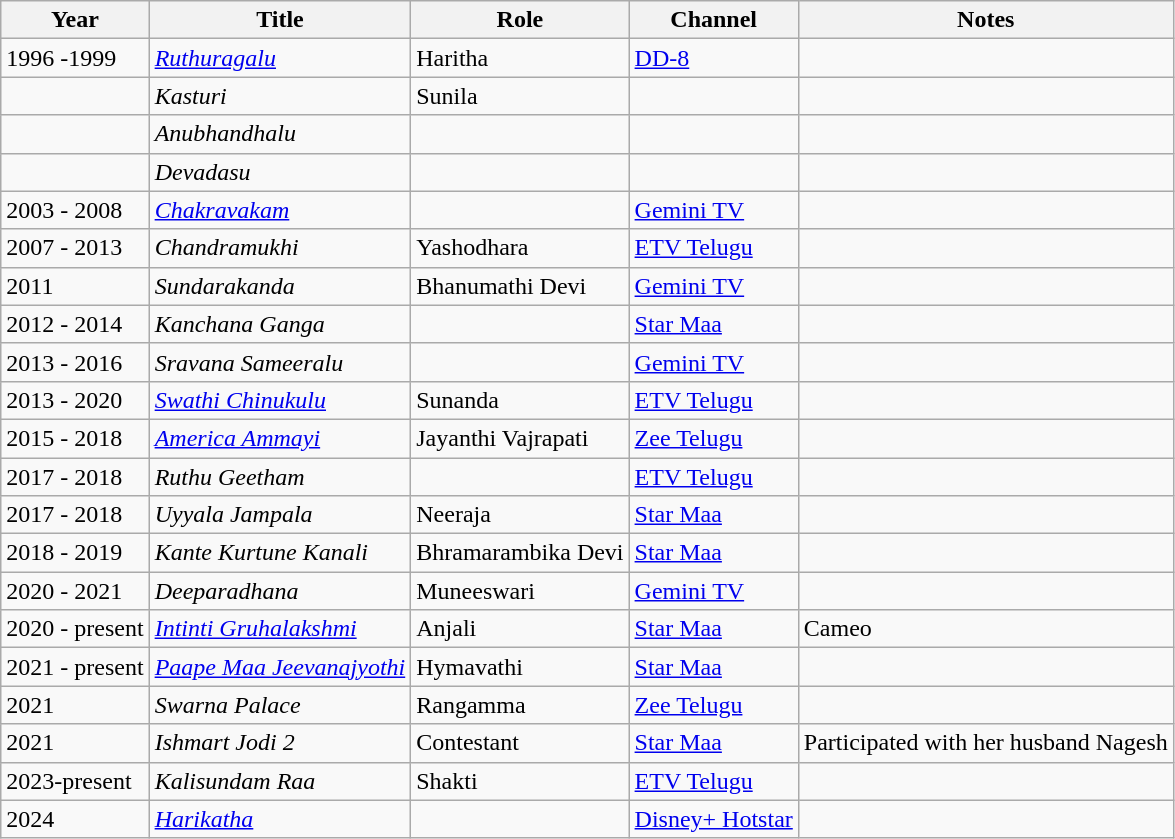<table class="wikitable sortable">
<tr>
<th>Year</th>
<th>Title</th>
<th>Role</th>
<th>Channel</th>
<th>Notes</th>
</tr>
<tr>
<td>1996 -1999</td>
<td><em><a href='#'>Ruthuragalu</a></em></td>
<td>Haritha</td>
<td><a href='#'>DD-8</a></td>
<td></td>
</tr>
<tr>
<td></td>
<td><em>Kasturi</em></td>
<td>Sunila</td>
<td></td>
<td></td>
</tr>
<tr>
<td></td>
<td><em>Anubhandhalu</em></td>
<td></td>
<td></td>
<td></td>
</tr>
<tr>
<td></td>
<td><em>Devadasu</em></td>
<td></td>
<td></td>
<td></td>
</tr>
<tr>
<td>2003 - 2008</td>
<td><a href='#'><em>Chakravakam</em></a></td>
<td></td>
<td><a href='#'>Gemini TV</a></td>
<td></td>
</tr>
<tr>
<td>2007 - 2013</td>
<td><em>Chandramukhi</em></td>
<td>Yashodhara</td>
<td><a href='#'>ETV Telugu</a></td>
<td></td>
</tr>
<tr>
<td>2011</td>
<td><em>Sundarakanda</em></td>
<td>Bhanumathi Devi</td>
<td><a href='#'>Gemini TV</a></td>
<td></td>
</tr>
<tr>
<td>2012 - 2014</td>
<td><em>Kanchana Ganga</em></td>
<td></td>
<td><a href='#'>Star Maa</a></td>
<td></td>
</tr>
<tr>
<td>2013 - 2016</td>
<td><em>Sravana Sameeralu</em></td>
<td></td>
<td><a href='#'>Gemini TV</a></td>
<td></td>
</tr>
<tr>
<td>2013 - 2020</td>
<td><em><a href='#'>Swathi Chinukulu</a></em></td>
<td>Sunanda</td>
<td><a href='#'>ETV Telugu</a></td>
<td></td>
</tr>
<tr>
<td>2015 - 2018</td>
<td><a href='#'><em>America Ammayi</em></a></td>
<td>Jayanthi Vajrapati</td>
<td><a href='#'>Zee Telugu</a></td>
<td></td>
</tr>
<tr>
<td>2017 - 2018</td>
<td><em>Ruthu Geetham</em></td>
<td></td>
<td><a href='#'>ETV Telugu</a></td>
<td></td>
</tr>
<tr>
<td>2017 - 2018</td>
<td><em>Uyyala Jampala</em></td>
<td>Neeraja</td>
<td><a href='#'>Star Maa</a></td>
<td></td>
</tr>
<tr>
<td>2018 - 2019</td>
<td><em>Kante Kurtune Kanali</em></td>
<td>Bhramarambika Devi</td>
<td><a href='#'>Star Maa</a></td>
<td></td>
</tr>
<tr>
<td>2020 - 2021</td>
<td><em>Deeparadhana</em></td>
<td>Muneeswari</td>
<td><a href='#'>Gemini TV</a></td>
<td></td>
</tr>
<tr>
<td>2020 - present</td>
<td><em><a href='#'>Intinti Gruhalakshmi</a></em></td>
<td>Anjali</td>
<td><a href='#'>Star Maa</a></td>
<td>Cameo</td>
</tr>
<tr>
<td>2021 - present</td>
<td><em><a href='#'>Paape Maa Jeevanajyothi</a></em></td>
<td>Hymavathi</td>
<td><a href='#'>Star Maa</a></td>
<td></td>
</tr>
<tr>
<td>2021</td>
<td><em>Swarna Palace</em></td>
<td>Rangamma</td>
<td><a href='#'>Zee Telugu</a></td>
<td></td>
</tr>
<tr>
<td>2021</td>
<td><em>Ishmart Jodi 2</em></td>
<td>Contestant</td>
<td><a href='#'>Star Maa</a></td>
<td>Participated with her husband Nagesh</td>
</tr>
<tr>
<td>2023-present</td>
<td><em>Kalisundam Raa</em></td>
<td>Shakti</td>
<td><a href='#'>ETV Telugu</a></td>
<td></td>
</tr>
<tr>
<td>2024</td>
<td><a href='#'><em>Harikatha</em></a></td>
<td></td>
<td><a href='#'>Disney+ Hotstar</a></td>
<td></td>
</tr>
</table>
